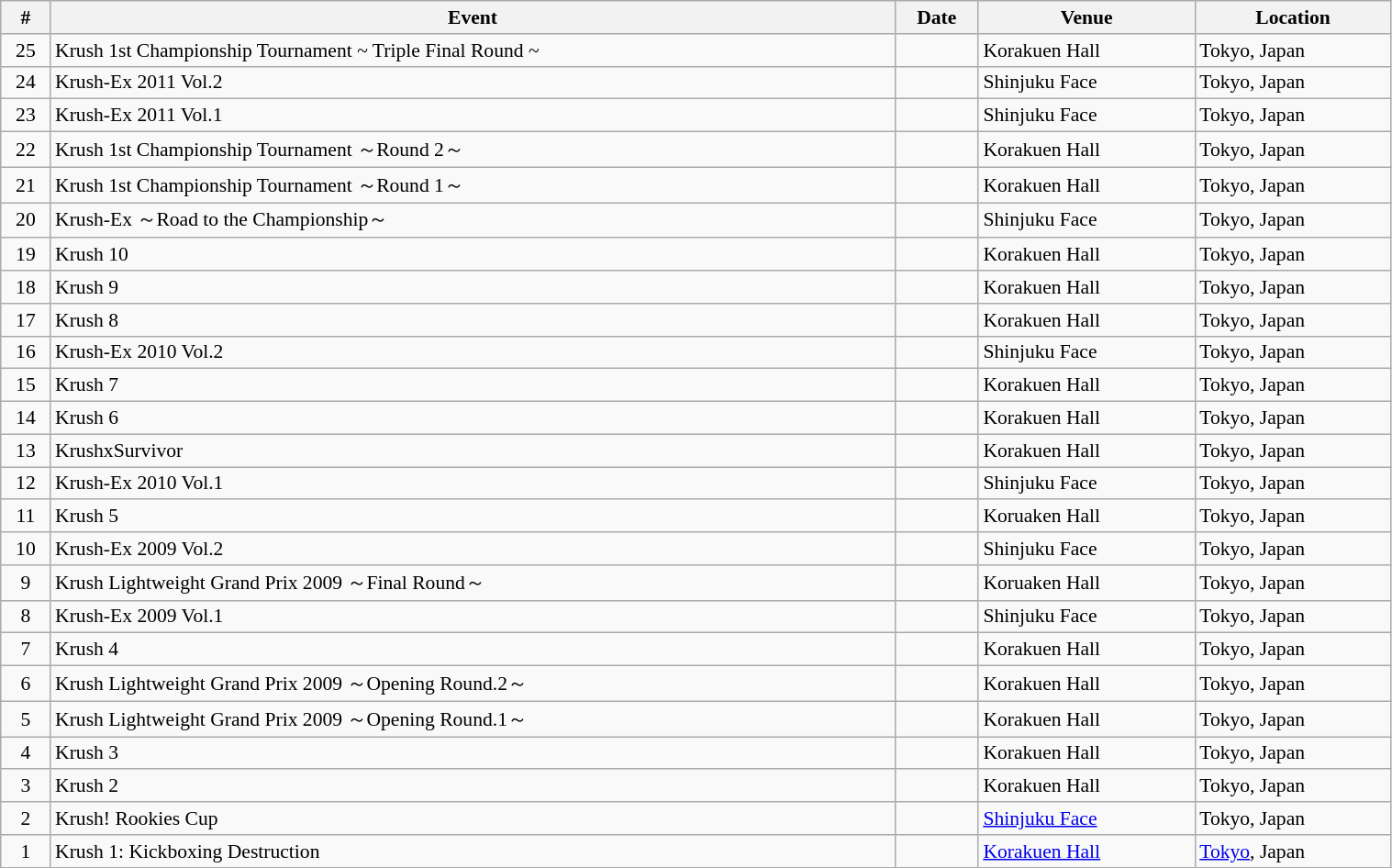<table id="Events" class="wikitable sortable" style="width:80%; font-size:90%;">
<tr>
<th scope="col">#</th>
<th scope="col">Event</th>
<th scope="col">Date</th>
<th scope="col">Venue</th>
<th scope="col">Location</th>
</tr>
<tr>
<td align=center>25</td>
<td>Krush 1st Championship Tournament ~ Triple Final Round ~</td>
<td></td>
<td>Korakuen Hall</td>
<td> Tokyo, Japan</td>
</tr>
<tr>
<td align=center>24</td>
<td>Krush-Ex 2011 Vol.2</td>
<td></td>
<td>Shinjuku Face</td>
<td> Tokyo, Japan</td>
</tr>
<tr>
<td align=center>23</td>
<td>Krush-Ex 2011 Vol.1</td>
<td></td>
<td>Shinjuku Face</td>
<td> Tokyo, Japan</td>
</tr>
<tr>
<td align=center>22</td>
<td>Krush 1st Championship Tournament ～Round 2～</td>
<td></td>
<td>Korakuen Hall</td>
<td> Tokyo, Japan</td>
</tr>
<tr>
<td align=center>21</td>
<td>Krush 1st Championship Tournament ～Round 1～</td>
<td></td>
<td>Korakuen Hall</td>
<td> Tokyo, Japan</td>
</tr>
<tr>
<td align=center>20</td>
<td>Krush-Ex ～Road to the Championship～</td>
<td></td>
<td>Shinjuku Face</td>
<td> Tokyo, Japan</td>
</tr>
<tr>
<td align=center>19</td>
<td>Krush 10</td>
<td></td>
<td>Korakuen Hall</td>
<td> Tokyo, Japan</td>
</tr>
<tr>
<td align=center>18</td>
<td>Krush 9</td>
<td></td>
<td>Korakuen Hall</td>
<td> Tokyo, Japan</td>
</tr>
<tr>
<td align=center>17</td>
<td>Krush 8</td>
<td></td>
<td>Korakuen Hall</td>
<td> Tokyo, Japan</td>
</tr>
<tr>
<td align=center>16</td>
<td>Krush-Ex 2010 Vol.2</td>
<td></td>
<td>Shinjuku Face</td>
<td> Tokyo, Japan</td>
</tr>
<tr>
<td align=center>15</td>
<td>Krush 7</td>
<td></td>
<td>Korakuen Hall</td>
<td> Tokyo, Japan</td>
</tr>
<tr>
<td align=center>14</td>
<td>Krush 6</td>
<td></td>
<td>Korakuen Hall</td>
<td> Tokyo, Japan</td>
</tr>
<tr>
<td align=center>13</td>
<td>KrushxSurvivor</td>
<td></td>
<td>Korakuen Hall</td>
<td> Tokyo, Japan</td>
</tr>
<tr>
<td align=center>12</td>
<td>Krush-Ex 2010 Vol.1</td>
<td></td>
<td>Shinjuku Face</td>
<td> Tokyo, Japan</td>
</tr>
<tr>
<td align=center>11</td>
<td>Krush 5</td>
<td></td>
<td>Koruaken Hall</td>
<td> Tokyo, Japan</td>
</tr>
<tr>
<td align=center>10</td>
<td>Krush-Ex 2009 Vol.2</td>
<td></td>
<td>Shinjuku Face</td>
<td> Tokyo, Japan</td>
</tr>
<tr>
<td align=center>9</td>
<td>Krush Lightweight Grand Prix 2009 ～Final Round～</td>
<td></td>
<td>Koruaken Hall</td>
<td> Tokyo, Japan</td>
</tr>
<tr>
<td align=center>8</td>
<td>Krush-Ex 2009 Vol.1</td>
<td></td>
<td>Shinjuku Face</td>
<td> Tokyo, Japan</td>
</tr>
<tr>
<td align=center>7</td>
<td>Krush 4</td>
<td></td>
<td>Korakuen Hall</td>
<td> Tokyo, Japan</td>
</tr>
<tr>
<td align=center>6</td>
<td>Krush Lightweight Grand Prix 2009 ～Opening Round.2～</td>
<td></td>
<td>Korakuen Hall</td>
<td> Tokyo, Japan</td>
</tr>
<tr>
<td align=center>5</td>
<td>Krush Lightweight Grand Prix 2009 ～Opening Round.1～</td>
<td></td>
<td>Korakuen Hall</td>
<td> Tokyo, Japan</td>
</tr>
<tr>
<td align=center>4</td>
<td>Krush 3</td>
<td></td>
<td>Korakuen Hall</td>
<td> Tokyo, Japan</td>
</tr>
<tr>
<td align=center>3</td>
<td>Krush 2</td>
<td></td>
<td>Korakuen Hall</td>
<td> Tokyo, Japan</td>
</tr>
<tr>
<td align=center>2</td>
<td>Krush! Rookies Cup</td>
<td></td>
<td><a href='#'>Shinjuku Face</a></td>
<td> Tokyo, Japan</td>
</tr>
<tr>
<td align=center>1</td>
<td>Krush 1: Kickboxing Destruction</td>
<td></td>
<td><a href='#'>Korakuen Hall</a></td>
<td> <a href='#'>Tokyo</a>, Japan</td>
</tr>
</table>
